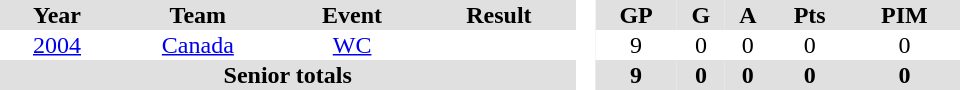<table border="0" cellpadding="1" cellspacing="0" style="text-align:center; width:40em">
<tr ALIGN="center" bgcolor="#e0e0e0">
<th>Year</th>
<th>Team</th>
<th>Event</th>
<th>Result</th>
<th rowspan="99" bgcolor="#ffffff"> </th>
<th>GP</th>
<th>G</th>
<th>A</th>
<th>Pts</th>
<th>PIM</th>
</tr>
<tr ALIGN="center">
<td ALIGN="center"><a href='#'>2004</a></td>
<td ALIGN="center"><a href='#'>Canada</a></td>
<td ALIGN="center"><a href='#'>WC</a></td>
<td></td>
<td ALIGN="center">9</td>
<td ALIGN="center">0</td>
<td ALIGN="center">0</td>
<td ALIGN="center">0</td>
<td ALIGN="center">0</td>
</tr>
<tr ALIGN="center" bgcolor="#e0e0e0">
<th colspan="4">Senior totals</th>
<th ALIGN="center">9</th>
<th ALIGN="center">0</th>
<th ALIGN="center">0</th>
<th ALIGN="center">0</th>
<th ALIGN="center">0</th>
</tr>
</table>
